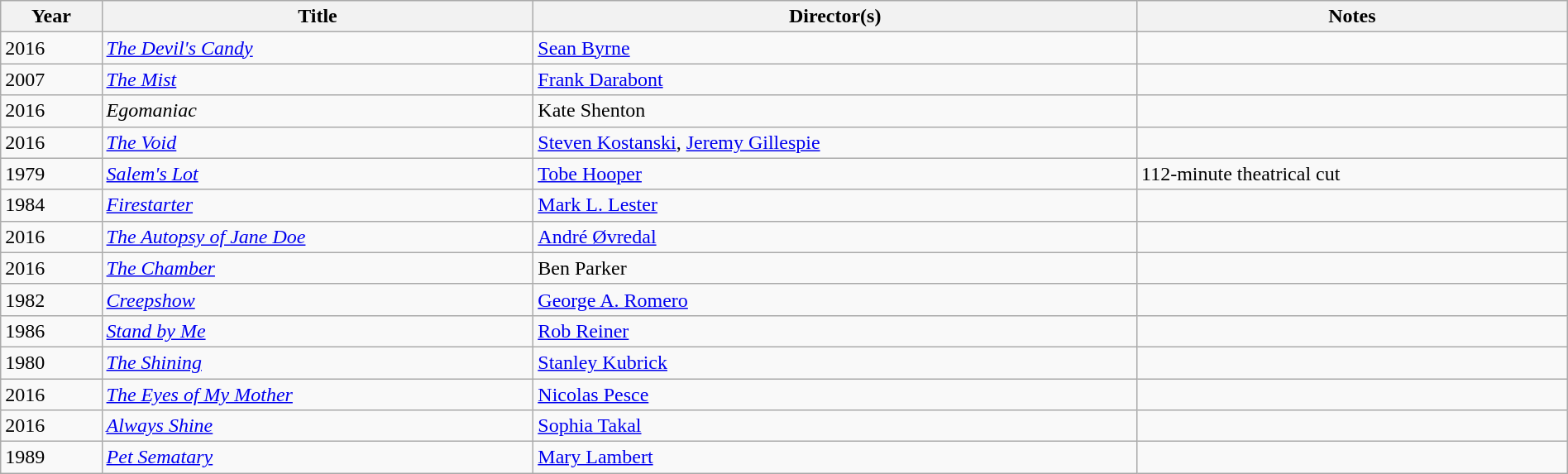<table class="sortable wikitable" style="width:100%; margin-bottom:4px">
<tr>
<th>Year</th>
<th>Title</th>
<th>Director(s)</th>
<th>Notes</th>
</tr>
<tr>
<td>2016</td>
<td><em><a href='#'>The Devil's Candy</a></em></td>
<td><a href='#'>Sean Byrne</a></td>
<td></td>
</tr>
<tr>
<td>2007</td>
<td><em><a href='#'>The Mist</a></em></td>
<td><a href='#'>Frank Darabont</a></td>
<td></td>
</tr>
<tr>
<td>2016</td>
<td><em>Egomaniac</em></td>
<td>Kate Shenton</td>
<td></td>
</tr>
<tr>
<td>2016</td>
<td><em><a href='#'>The Void</a></em></td>
<td><a href='#'>Steven Kostanski</a>, <a href='#'>Jeremy Gillespie</a></td>
<td></td>
</tr>
<tr>
<td>1979</td>
<td><em><a href='#'>Salem's Lot</a></em></td>
<td><a href='#'>Tobe Hooper</a></td>
<td>112-minute theatrical cut</td>
</tr>
<tr>
<td>1984</td>
<td><em><a href='#'>Firestarter</a></em></td>
<td><a href='#'>Mark L. Lester</a></td>
<td></td>
</tr>
<tr>
<td>2016</td>
<td><em><a href='#'>The Autopsy of Jane Doe</a></em></td>
<td><a href='#'>André Øvredal</a></td>
<td></td>
</tr>
<tr>
<td>2016</td>
<td><em><a href='#'>The Chamber</a></em></td>
<td>Ben Parker</td>
<td></td>
</tr>
<tr>
<td>1982</td>
<td><em><a href='#'>Creepshow</a></em></td>
<td><a href='#'>George A. Romero</a></td>
<td></td>
</tr>
<tr>
<td>1986</td>
<td><em><a href='#'>Stand by Me</a></em></td>
<td><a href='#'>Rob Reiner</a></td>
<td></td>
</tr>
<tr>
<td>1980</td>
<td><em><a href='#'>The Shining</a></em></td>
<td><a href='#'>Stanley Kubrick</a></td>
<td></td>
</tr>
<tr>
<td>2016</td>
<td><em><a href='#'>The Eyes of My Mother</a></em></td>
<td><a href='#'>Nicolas Pesce</a></td>
<td></td>
</tr>
<tr>
<td>2016</td>
<td><em><a href='#'>Always Shine</a></em></td>
<td><a href='#'>Sophia Takal</a></td>
<td></td>
</tr>
<tr>
<td>1989</td>
<td><em><a href='#'>Pet Sematary</a></em></td>
<td><a href='#'>Mary Lambert</a></td>
<td></td>
</tr>
</table>
